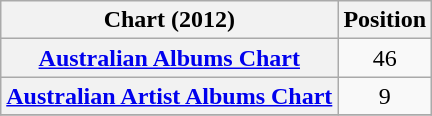<table class="wikitable sortable plainrowheaders">
<tr>
<th scope="col">Chart (2012)</th>
<th scope="col">Position</th>
</tr>
<tr>
<th scope="row"><a href='#'>Australian Albums Chart</a></th>
<td style="text-align:center;">46</td>
</tr>
<tr>
<th scope="row"><a href='#'>Australian Artist Albums Chart</a></th>
<td style="text-align:center;">9</td>
</tr>
<tr>
</tr>
</table>
